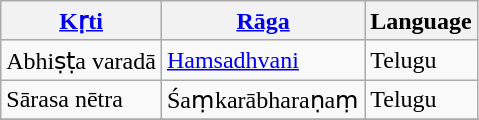<table class="wikitable">
<tr>
<th><a href='#'>Kṛti</a></th>
<th><a href='#'>Rāga</a></th>
<th>Language</th>
</tr>
<tr>
<td>Abhiṣṭa varadā</td>
<td><a href='#'>Hamsadhvani</a></td>
<td>Telugu</td>
</tr>
<tr>
<td>Sārasa nētra</td>
<td>Śaṃkarābharaṇaṃ</td>
<td>Telugu</td>
</tr>
<tr>
</tr>
</table>
